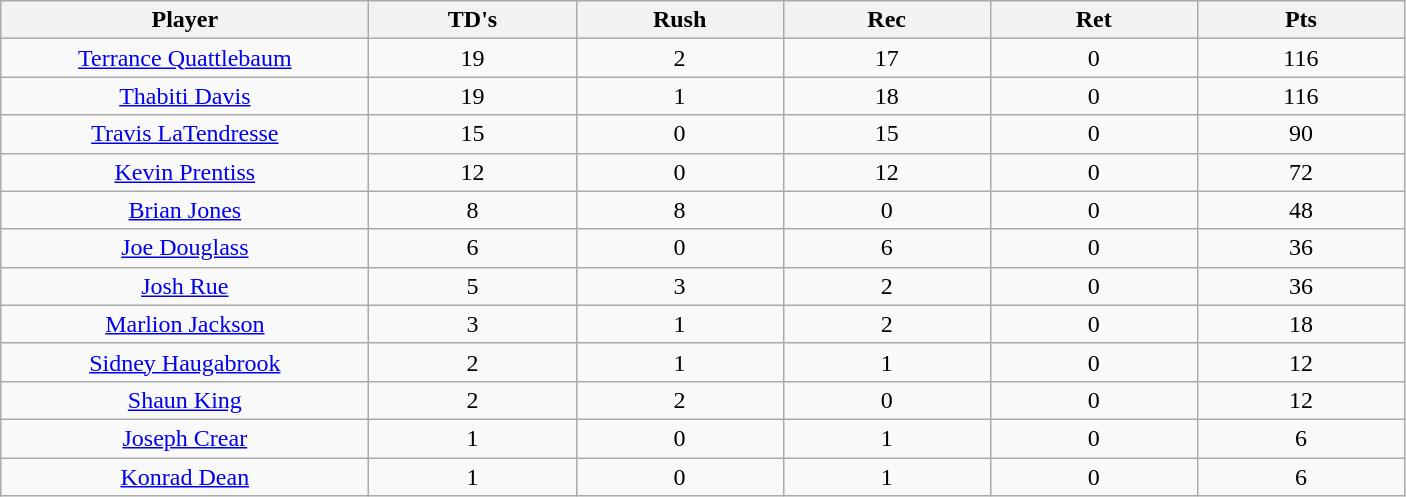<table class="wikitable sortable">
<tr>
<th bgcolor="#DDDDFF" width="16%">Player</th>
<th bgcolor="#DDDDFF" width="9%">TD's</th>
<th bgcolor="#DDDDFF" width="9%">Rush</th>
<th bgcolor="#DDDDFF" width="9%">Rec</th>
<th bgcolor="#DDDDFF" width="9%">Ret</th>
<th bgcolor="#DDDDFF" width="9%">Pts</th>
</tr>
<tr align="center">
<td><a href='#'>Terrance Quattlebaum</a></td>
<td>19</td>
<td>2</td>
<td>17</td>
<td>0</td>
<td>116</td>
</tr>
<tr align="center">
<td><a href='#'>Thabiti Davis</a></td>
<td>19</td>
<td>1</td>
<td>18</td>
<td>0</td>
<td>116</td>
</tr>
<tr align="center">
<td><a href='#'>Travis LaTendresse</a></td>
<td>15</td>
<td>0</td>
<td>15</td>
<td>0</td>
<td>90</td>
</tr>
<tr align="center">
<td><a href='#'>Kevin Prentiss</a></td>
<td>12</td>
<td>0</td>
<td>12</td>
<td>0</td>
<td>72</td>
</tr>
<tr align="center">
<td><a href='#'>Brian Jones</a></td>
<td>8</td>
<td>8</td>
<td>0</td>
<td>0</td>
<td>48</td>
</tr>
<tr align="center">
<td><a href='#'>Joe Douglass</a></td>
<td>6</td>
<td>0</td>
<td>6</td>
<td>0</td>
<td>36</td>
</tr>
<tr align="center">
<td><a href='#'>Josh Rue</a></td>
<td>5</td>
<td>3</td>
<td>2</td>
<td>0</td>
<td>36</td>
</tr>
<tr align="center">
<td><a href='#'>Marlion Jackson</a></td>
<td>3</td>
<td>1</td>
<td>2</td>
<td>0</td>
<td>18</td>
</tr>
<tr align="center">
<td><a href='#'>Sidney Haugabrook</a></td>
<td>2</td>
<td>1</td>
<td>1</td>
<td>0</td>
<td>12</td>
</tr>
<tr align="center">
<td><a href='#'>Shaun King</a></td>
<td>2</td>
<td>2</td>
<td>0</td>
<td>0</td>
<td>12</td>
</tr>
<tr align="center">
<td><a href='#'>Joseph Crear</a></td>
<td>1</td>
<td>0</td>
<td>1</td>
<td>0</td>
<td>6</td>
</tr>
<tr align="center">
<td><a href='#'>Konrad Dean</a></td>
<td>1</td>
<td>0</td>
<td>1</td>
<td>0</td>
<td>6</td>
</tr>
</table>
